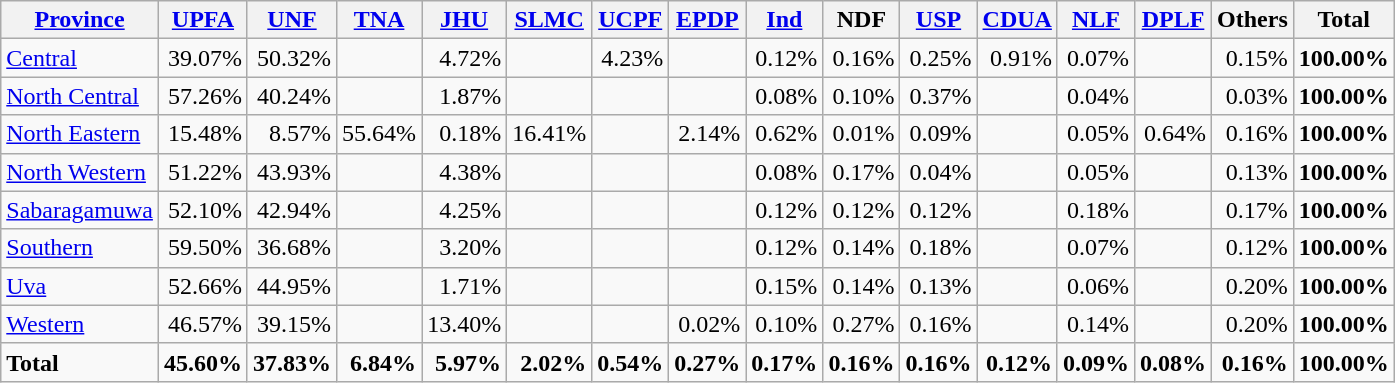<table class="wikitable sortable" border="1" style="text-align:right;">
<tr>
<th><a href='#'>Province</a></th>
<th><a href='#'>UPFA</a><br></th>
<th><a href='#'>UNF</a><br></th>
<th><a href='#'>TNA</a><br></th>
<th><a href='#'>JHU</a><br></th>
<th><a href='#'>SLMC</a><br></th>
<th><a href='#'>UCPF</a><br></th>
<th><a href='#'>EPDP</a><br></th>
<th><a href='#'>Ind</a><br></th>
<th>NDF<br></th>
<th><a href='#'>USP</a><br></th>
<th><a href='#'>CDUA</a><br></th>
<th><a href='#'>NLF</a><br></th>
<th><a href='#'>DPLF</a><br></th>
<th>Others<br></th>
<th>Total<br></th>
</tr>
<tr>
<td align=left><a href='#'>Central</a></td>
<td>39.07%</td>
<td>50.32%</td>
<td></td>
<td>4.72%</td>
<td></td>
<td>4.23%</td>
<td></td>
<td>0.12%</td>
<td>0.16%</td>
<td>0.25%</td>
<td>0.91%</td>
<td>0.07%</td>
<td></td>
<td>0.15%</td>
<td><strong>100.00%</strong></td>
</tr>
<tr>
<td align=left><a href='#'>North Central</a></td>
<td>57.26%</td>
<td>40.24%</td>
<td></td>
<td>1.87%</td>
<td></td>
<td></td>
<td></td>
<td>0.08%</td>
<td>0.10%</td>
<td>0.37%</td>
<td></td>
<td>0.04%</td>
<td></td>
<td>0.03%</td>
<td><strong>100.00%</strong></td>
</tr>
<tr>
<td align=left><a href='#'>North Eastern</a></td>
<td>15.48%</td>
<td>8.57%</td>
<td>55.64%</td>
<td>0.18%</td>
<td>16.41%</td>
<td></td>
<td>2.14%</td>
<td>0.62%</td>
<td>0.01%</td>
<td>0.09%</td>
<td></td>
<td>0.05%</td>
<td>0.64%</td>
<td>0.16%</td>
<td><strong>100.00%</strong></td>
</tr>
<tr>
<td align=left><a href='#'>North Western</a></td>
<td>51.22%</td>
<td>43.93%</td>
<td></td>
<td>4.38%</td>
<td></td>
<td></td>
<td></td>
<td>0.08%</td>
<td>0.17%</td>
<td>0.04%</td>
<td></td>
<td>0.05%</td>
<td></td>
<td>0.13%</td>
<td><strong>100.00%</strong></td>
</tr>
<tr>
<td align=left><a href='#'>Sabaragamuwa</a></td>
<td>52.10%</td>
<td>42.94%</td>
<td></td>
<td>4.25%</td>
<td></td>
<td></td>
<td></td>
<td>0.12%</td>
<td>0.12%</td>
<td>0.12%</td>
<td></td>
<td>0.18%</td>
<td></td>
<td>0.17%</td>
<td><strong>100.00%</strong></td>
</tr>
<tr>
<td align=left><a href='#'>Southern</a></td>
<td>59.50%</td>
<td>36.68%</td>
<td></td>
<td>3.20%</td>
<td></td>
<td></td>
<td></td>
<td>0.12%</td>
<td>0.14%</td>
<td>0.18%</td>
<td></td>
<td>0.07%</td>
<td></td>
<td>0.12%</td>
<td><strong>100.00%</strong></td>
</tr>
<tr>
<td align=left><a href='#'>Uva</a></td>
<td>52.66%</td>
<td>44.95%</td>
<td></td>
<td>1.71%</td>
<td></td>
<td></td>
<td></td>
<td>0.15%</td>
<td>0.14%</td>
<td>0.13%</td>
<td></td>
<td>0.06%</td>
<td></td>
<td>0.20%</td>
<td><strong>100.00%</strong></td>
</tr>
<tr>
<td align=left><a href='#'>Western</a></td>
<td>46.57%</td>
<td>39.15%</td>
<td></td>
<td>13.40%</td>
<td></td>
<td></td>
<td>0.02%</td>
<td>0.10%</td>
<td>0.27%</td>
<td>0.16%</td>
<td></td>
<td>0.14%</td>
<td></td>
<td>0.20%</td>
<td><strong>100.00%</strong></td>
</tr>
<tr class="sortbottom">
<td align=left><strong>Total</strong></td>
<td><strong>45.60%</strong></td>
<td><strong>37.83%</strong></td>
<td><strong>6.84%</strong></td>
<td><strong>5.97%</strong></td>
<td><strong>2.02%</strong></td>
<td><strong>0.54%</strong></td>
<td><strong>0.27%</strong></td>
<td><strong>0.17%</strong></td>
<td><strong>0.16%</strong></td>
<td><strong>0.16%</strong></td>
<td><strong>0.12%</strong></td>
<td><strong>0.09%</strong></td>
<td><strong>0.08%</strong></td>
<td><strong>0.16%</strong></td>
<td><strong>100.00%</strong></td>
</tr>
</table>
